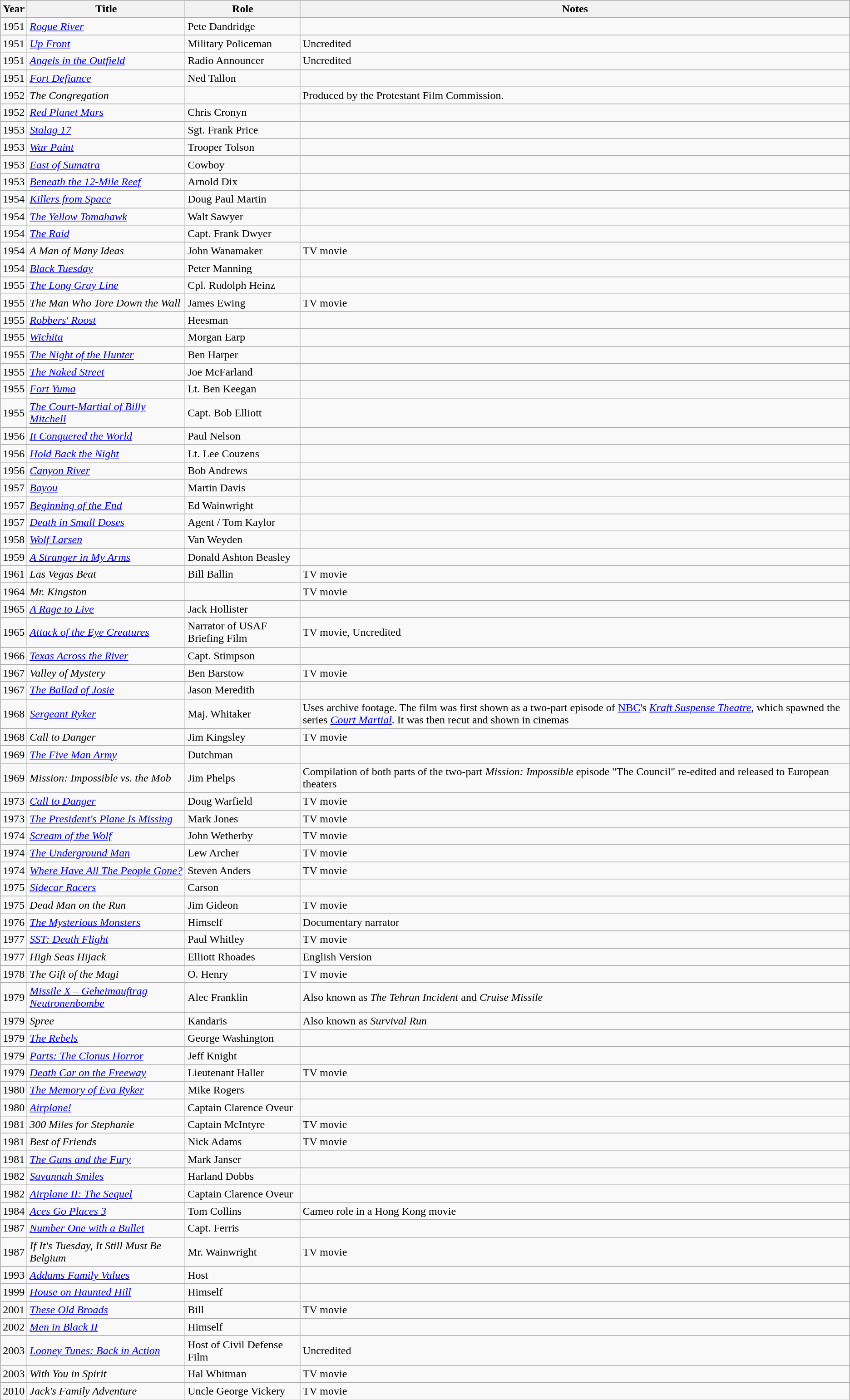<table class="wikitable sortable">
<tr>
<th>Year</th>
<th>Title</th>
<th>Role</th>
<th class="unsortable">Notes</th>
</tr>
<tr>
<td>1951</td>
<td><em><a href='#'>Rogue River</a></em></td>
<td>Pete Dandridge</td>
<td></td>
</tr>
<tr>
<td>1951</td>
<td><em><a href='#'>Up Front</a></em></td>
<td>Military Policeman</td>
<td>Uncredited</td>
</tr>
<tr>
<td>1951</td>
<td><em><a href='#'>Angels in the Outfield</a></em></td>
<td>Radio Announcer</td>
<td>Uncredited</td>
</tr>
<tr>
<td>1951</td>
<td><em><a href='#'>Fort Defiance</a></em></td>
<td>Ned Tallon</td>
<td></td>
</tr>
<tr>
<td>1952</td>
<td><em>The Congregation</em></td>
<td></td>
<td>Produced by the Protestant Film Commission.</td>
</tr>
<tr>
<td>1952</td>
<td><em><a href='#'>Red Planet Mars</a></em></td>
<td>Chris Cronyn</td>
<td></td>
</tr>
<tr>
<td>1953</td>
<td><em><a href='#'>Stalag 17</a></em></td>
<td>Sgt. Frank Price</td>
<td></td>
</tr>
<tr>
<td>1953</td>
<td><em><a href='#'>War Paint</a></em></td>
<td>Trooper Tolson</td>
<td></td>
</tr>
<tr>
<td>1953</td>
<td><em><a href='#'>East of Sumatra</a></em></td>
<td>Cowboy</td>
<td></td>
</tr>
<tr>
<td>1953</td>
<td><em><a href='#'>Beneath the 12-Mile Reef</a></em></td>
<td>Arnold Dix</td>
<td></td>
</tr>
<tr>
<td>1954</td>
<td><em><a href='#'>Killers from Space</a></em></td>
<td>Doug Paul Martin</td>
<td></td>
</tr>
<tr>
<td>1954</td>
<td><em><a href='#'>The Yellow Tomahawk</a></em></td>
<td>Walt Sawyer</td>
<td></td>
</tr>
<tr>
<td>1954</td>
<td><em><a href='#'>The Raid</a></em></td>
<td>Capt. Frank Dwyer</td>
<td></td>
</tr>
<tr>
<td>1954</td>
<td><em>A Man of Many Ideas</em></td>
<td>John Wanamaker</td>
<td>TV movie</td>
</tr>
<tr>
<td>1954</td>
<td><em><a href='#'>Black Tuesday</a></em></td>
<td>Peter Manning</td>
<td></td>
</tr>
<tr>
<td>1955</td>
<td><em><a href='#'>The Long Gray Line</a></em></td>
<td>Cpl. Rudolph Heinz</td>
<td></td>
</tr>
<tr>
<td>1955</td>
<td><em>The Man Who Tore Down the Wall</em></td>
<td>James Ewing</td>
<td>TV movie</td>
</tr>
<tr>
<td>1955</td>
<td><em><a href='#'>Robbers' Roost</a></em></td>
<td>Heesman</td>
<td></td>
</tr>
<tr>
<td>1955</td>
<td><em><a href='#'>Wichita</a></em></td>
<td>Morgan Earp</td>
<td></td>
</tr>
<tr>
<td>1955</td>
<td><em><a href='#'>The Night of the Hunter</a></em></td>
<td>Ben Harper</td>
<td></td>
</tr>
<tr>
<td>1955</td>
<td><em><a href='#'>The Naked Street</a></em></td>
<td>Joe McFarland</td>
<td></td>
</tr>
<tr>
<td>1955</td>
<td><em><a href='#'>Fort Yuma</a></em></td>
<td>Lt. Ben Keegan</td>
<td></td>
</tr>
<tr>
<td>1955</td>
<td><em><a href='#'>The Court-Martial of Billy Mitchell</a></em></td>
<td>Capt. Bob Elliott</td>
<td></td>
</tr>
<tr>
<td>1956</td>
<td><em><a href='#'>It Conquered the World</a></em></td>
<td>Paul Nelson</td>
<td></td>
</tr>
<tr>
<td>1956</td>
<td><em><a href='#'>Hold Back the Night</a></em></td>
<td>Lt. Lee Couzens</td>
<td></td>
</tr>
<tr>
<td>1956</td>
<td><em><a href='#'>Canyon River</a></em></td>
<td>Bob Andrews</td>
<td></td>
</tr>
<tr>
<td>1957</td>
<td><em><a href='#'>Bayou</a></em></td>
<td>Martin Davis</td>
<td></td>
</tr>
<tr>
<td>1957</td>
<td><em><a href='#'>Beginning of the End</a></em></td>
<td>Ed Wainwright</td>
<td></td>
</tr>
<tr>
<td>1957</td>
<td><em><a href='#'>Death in Small Doses</a></em></td>
<td>Agent / Tom Kaylor</td>
<td></td>
</tr>
<tr>
<td>1958</td>
<td><em><a href='#'>Wolf Larsen</a></em></td>
<td>Van Weyden</td>
<td></td>
</tr>
<tr>
<td>1959</td>
<td><em><a href='#'>A Stranger in My Arms</a></em></td>
<td>Donald Ashton Beasley</td>
<td></td>
</tr>
<tr>
<td>1961</td>
<td><em>Las Vegas Beat</em></td>
<td>Bill Ballin</td>
<td>TV movie</td>
</tr>
<tr>
<td>1964</td>
<td><em>Mr. Kingston</em></td>
<td></td>
<td>TV movie</td>
</tr>
<tr>
<td>1965</td>
<td><em><a href='#'>A Rage to Live</a></em></td>
<td>Jack Hollister</td>
<td></td>
</tr>
<tr>
<td>1965</td>
<td><em><a href='#'>Attack of the Eye Creatures</a></em></td>
<td>Narrator of USAF Briefing Film</td>
<td>TV movie, Uncredited</td>
</tr>
<tr>
<td>1966</td>
<td><em><a href='#'>Texas Across the River</a></em></td>
<td>Capt. Stimpson</td>
<td></td>
</tr>
<tr>
<td>1967</td>
<td><em>Valley of Mystery</em></td>
<td>Ben Barstow</td>
<td>TV movie</td>
</tr>
<tr>
<td>1967</td>
<td><em><a href='#'>The Ballad of Josie</a></em></td>
<td>Jason Meredith</td>
<td></td>
</tr>
<tr>
<td>1968</td>
<td><em><a href='#'>Sergeant Ryker</a></em></td>
<td>Maj. Whitaker</td>
<td>Uses archive footage. The film was first shown as a two-part episode of <a href='#'>NBC</a>'s <em><a href='#'>Kraft Suspense Theatre</a></em>, which spawned the series <em><a href='#'>Court Martial</a></em>. It was then recut and shown in cinemas</td>
</tr>
<tr>
<td>1968</td>
<td><em>Call to Danger</em></td>
<td>Jim Kingsley</td>
<td>TV movie</td>
</tr>
<tr>
<td>1969</td>
<td><em><a href='#'>The Five Man Army</a></em></td>
<td>Dutchman</td>
<td></td>
</tr>
<tr>
<td>1969</td>
<td><em>Mission: Impossible vs. the Mob</em></td>
<td>Jim Phelps</td>
<td>Compilation of both parts of the two-part <em>Mission: Impossible</em> episode "The Council" re-edited and released to European theaters</td>
</tr>
<tr>
<td>1973</td>
<td><em><a href='#'>Call to Danger</a></em></td>
<td>Doug Warfield</td>
<td>TV movie</td>
</tr>
<tr>
<td>1973</td>
<td><em><a href='#'>The President's Plane Is Missing</a></em></td>
<td>Mark Jones</td>
<td>TV movie</td>
</tr>
<tr>
<td>1974</td>
<td><em><a href='#'>Scream of the Wolf</a></em></td>
<td>John Wetherby</td>
<td>TV movie</td>
</tr>
<tr>
<td>1974</td>
<td><em><a href='#'>The Underground Man</a></em></td>
<td>Lew Archer</td>
<td>TV movie</td>
</tr>
<tr>
<td>1974</td>
<td><em><a href='#'>Where Have All The People Gone?</a></em></td>
<td>Steven Anders</td>
<td>TV movie</td>
</tr>
<tr>
<td>1975</td>
<td><em><a href='#'>Sidecar Racers</a></em></td>
<td>Carson</td>
<td></td>
</tr>
<tr>
<td>1975</td>
<td><em>Dead Man on the Run</em></td>
<td>Jim Gideon</td>
<td>TV movie</td>
</tr>
<tr>
<td>1976</td>
<td><em><a href='#'>The Mysterious Monsters</a></em></td>
<td>Himself</td>
<td>Documentary narrator</td>
</tr>
<tr>
<td>1977</td>
<td><em><a href='#'>SST: Death Flight</a></em></td>
<td>Paul Whitley</td>
<td>TV movie</td>
</tr>
<tr>
<td>1977</td>
<td><em>High Seas Hijack</em></td>
<td>Elliott Rhoades</td>
<td>English Version</td>
</tr>
<tr>
<td>1978</td>
<td><em>The Gift of the Magi</em></td>
<td>O. Henry</td>
<td>TV movie</td>
</tr>
<tr>
<td>1979</td>
<td><em><a href='#'>Missile X – Geheimauftrag Neutronenbombe</a></em></td>
<td>Alec Franklin</td>
<td>Also known as <em>The Tehran Incident</em> and <em>Cruise Missile</em></td>
</tr>
<tr>
<td>1979</td>
<td><em>Spree</em></td>
<td>Kandaris</td>
<td>Also known as <em>Survival Run</em></td>
</tr>
<tr>
<td>1979</td>
<td><em><a href='#'>The Rebels</a></em></td>
<td>George Washington</td>
<td></td>
</tr>
<tr>
<td>1979</td>
<td><em><a href='#'>Parts: The Clonus Horror</a></em></td>
<td>Jeff Knight</td>
<td></td>
</tr>
<tr>
<td>1979</td>
<td><em><a href='#'>Death Car on the Freeway</a></em></td>
<td>Lieutenant Haller</td>
<td>TV movie</td>
</tr>
<tr>
<td>1980</td>
<td><em><a href='#'>The Memory of Eva Ryker</a></em></td>
<td>Mike Rogers</td>
<td></td>
</tr>
<tr>
<td>1980</td>
<td><em><a href='#'>Airplane!</a></em></td>
<td>Captain Clarence Oveur</td>
<td></td>
</tr>
<tr>
<td>1981</td>
<td><em>300 Miles for Stephanie</em></td>
<td>Captain McIntyre</td>
<td>TV movie</td>
</tr>
<tr>
<td>1981</td>
<td><em>Best of Friends</em></td>
<td>Nick Adams</td>
<td>TV movie</td>
</tr>
<tr>
<td>1981</td>
<td><em><a href='#'>The Guns and the Fury</a></em></td>
<td>Mark Janser</td>
<td></td>
</tr>
<tr>
<td>1982</td>
<td><em><a href='#'>Savannah Smiles</a></em></td>
<td>Harland Dobbs</td>
<td></td>
</tr>
<tr>
<td>1982</td>
<td><em><a href='#'>Airplane II: The Sequel</a></em></td>
<td>Captain Clarence Oveur</td>
<td></td>
</tr>
<tr>
<td>1984</td>
<td><em><a href='#'>Aces Go Places 3</a></em></td>
<td>Tom Collins</td>
<td>Cameo role in a Hong Kong movie</td>
</tr>
<tr>
<td>1987</td>
<td><em><a href='#'>Number One with a Bullet</a></em></td>
<td>Capt. Ferris</td>
<td></td>
</tr>
<tr>
<td>1987</td>
<td><em>If It's Tuesday, It Still Must Be Belgium</em></td>
<td>Mr. Wainwright</td>
<td>TV movie</td>
</tr>
<tr>
<td>1993</td>
<td><em><a href='#'>Addams Family Values</a></em></td>
<td>Host</td>
<td></td>
</tr>
<tr>
<td>1999</td>
<td><em><a href='#'>House on Haunted Hill</a></em></td>
<td>Himself</td>
<td></td>
</tr>
<tr>
<td>2001</td>
<td><em><a href='#'>These Old Broads</a></em></td>
<td>Bill</td>
<td>TV movie</td>
</tr>
<tr>
<td>2002</td>
<td><em><a href='#'>Men in Black II</a></em></td>
<td>Himself</td>
<td></td>
</tr>
<tr>
<td>2003</td>
<td><em><a href='#'>Looney Tunes: Back in Action</a></em></td>
<td>Host of Civil Defense Film</td>
<td>Uncredited</td>
</tr>
<tr>
<td>2003</td>
<td><em>With You in Spirit</em></td>
<td>Hal Whitman</td>
<td>TV movie</td>
</tr>
<tr>
<td>2010</td>
<td><em>Jack's Family Adventure</em></td>
<td>Uncle George Vickery</td>
<td>TV movie</td>
</tr>
</table>
